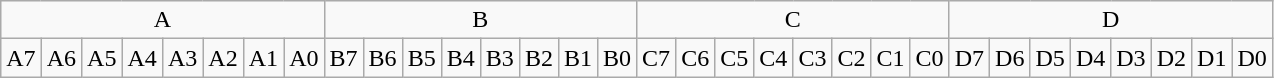<table class="wikitable">
<tr align=center>
<td colspan=8>A</td>
<td colspan=8>B</td>
<td colspan=8>C</td>
<td colspan=8>D</td>
</tr>
<tr align=center>
<td>A7</td>
<td>A6</td>
<td>A5</td>
<td>A4</td>
<td>A3</td>
<td>A2</td>
<td>A1</td>
<td>A0</td>
<td>B7</td>
<td>B6</td>
<td>B5</td>
<td>B4</td>
<td>B3</td>
<td>B2</td>
<td>B1</td>
<td>B0</td>
<td>C7</td>
<td>C6</td>
<td>C5</td>
<td>C4</td>
<td>C3</td>
<td>C2</td>
<td>C1</td>
<td>C0</td>
<td>D7</td>
<td>D6</td>
<td>D5</td>
<td>D4</td>
<td>D3</td>
<td>D2</td>
<td>D1</td>
<td>D0</td>
</tr>
</table>
